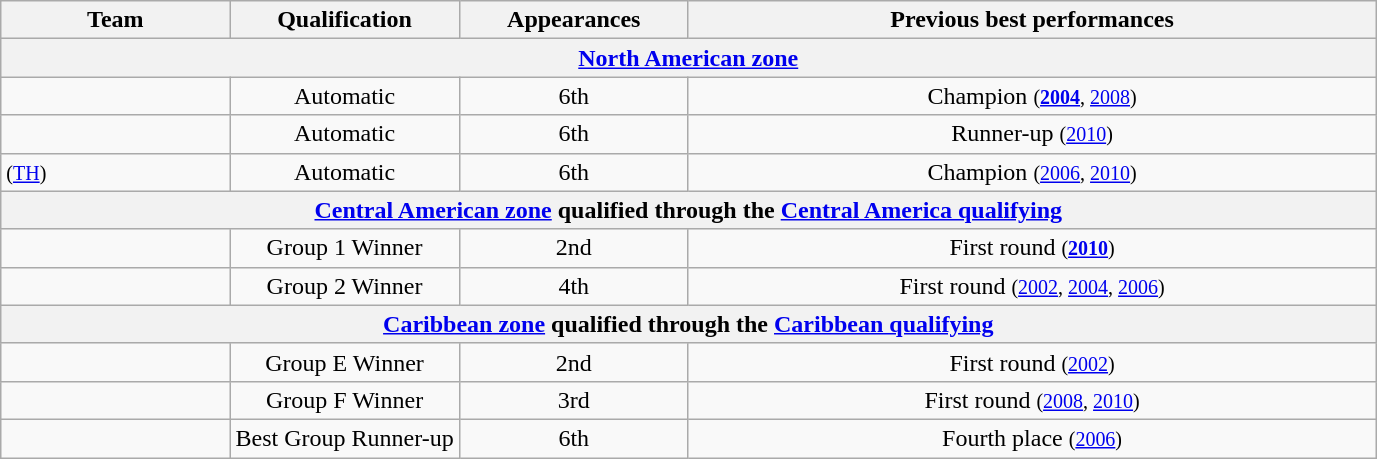<table class="wikitable">
<tr>
<th width=16.67%>Team</th>
<th width=16.67%>Qualification</th>
<th width=16.67%>Appearances</th>
<th width=50%>Previous best performances</th>
</tr>
<tr>
<th colspan=4><strong><a href='#'>North American zone</a></strong></th>
</tr>
<tr>
<td align=left></td>
<td align=center>Automatic</td>
<td align=center>6th</td>
<td align=center>Champion <small>(<strong><a href='#'>2004</a></strong>, <a href='#'>2008</a>)</small></td>
</tr>
<tr>
<td align=left></td>
<td align=center>Automatic</td>
<td align=center>6th</td>
<td align=center>Runner-up <small>(<a href='#'>2010</a>)</small></td>
</tr>
<tr>
<td align=left> <small>(<a href='#'>TH</a>)</small></td>
<td align=center>Automatic</td>
<td align=center>6th</td>
<td align=center>Champion <small>(<a href='#'>2006</a>, <a href='#'>2010</a>)</small></td>
</tr>
<tr>
<th colspan=4><strong><a href='#'>Central American zone</a> qualified through the <a href='#'>Central America qualifying</a></strong></th>
</tr>
<tr>
<td align=left></td>
<td align=center>Group 1 Winner</td>
<td align=center>2nd</td>
<td align=center>First round <small>(<strong><a href='#'>2010</a></strong>)</small></td>
</tr>
<tr>
<td align=left></td>
<td align=center>Group 2 Winner</td>
<td align=center>4th</td>
<td align=center>First round <small>(<a href='#'>2002</a>, <a href='#'>2004</a>, <a href='#'>2006</a>)</small></td>
</tr>
<tr>
<th colspan=4><strong><a href='#'>Caribbean zone</a> qualified through the <a href='#'>Caribbean qualifying</a></strong></th>
</tr>
<tr>
<td align=left></td>
<td align=center>Group E Winner</td>
<td align=center>2nd</td>
<td align=center>First round <small>(<a href='#'>2002</a>)</small></td>
</tr>
<tr>
<td align=left></td>
<td align=center>Group F Winner</td>
<td align=center>3rd</td>
<td align=center>First round <small>(<a href='#'>2008</a>, <a href='#'>2010</a>)</small></td>
</tr>
<tr>
<td align=left></td>
<td align=center>Best Group Runner-up</td>
<td align=center>6th</td>
<td align=center>Fourth place <small>(<a href='#'>2006</a>)</small></td>
</tr>
</table>
